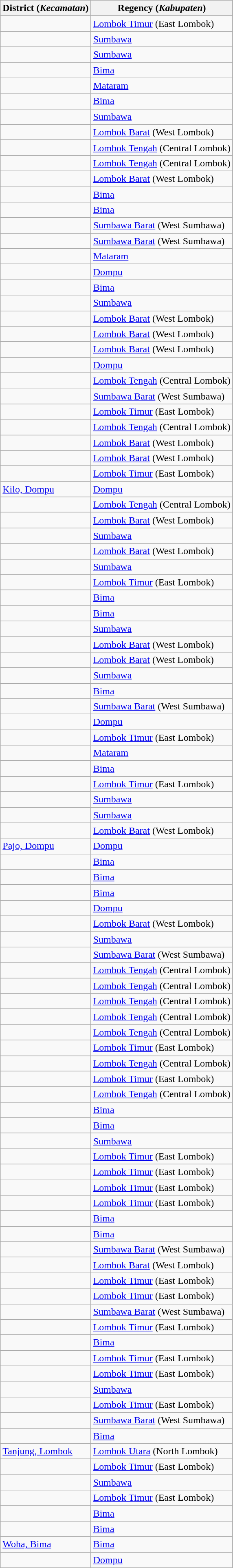<table class="wikitable sortable">
<tr>
<th>District (<em>Kecamatan</em>)</th>
<th>Regency (<em>Kabupaten</em>)</th>
</tr>
<tr>
<td></td>
<td><a href='#'>Lombok Timur</a> (East Lombok)</td>
</tr>
<tr>
<td></td>
<td><a href='#'>Sumbawa</a></td>
</tr>
<tr>
<td></td>
<td><a href='#'>Sumbawa</a></td>
</tr>
<tr>
<td></td>
<td><a href='#'>Bima</a></td>
</tr>
<tr>
<td></td>
<td><a href='#'>Mataram</a></td>
</tr>
<tr>
<td></td>
<td><a href='#'>Bima</a></td>
</tr>
<tr>
<td></td>
<td><a href='#'>Sumbawa</a></td>
</tr>
<tr>
<td></td>
<td><a href='#'>Lombok Barat</a> (West Lombok)</td>
</tr>
<tr>
<td></td>
<td><a href='#'>Lombok Tengah</a> (Central Lombok)</td>
</tr>
<tr>
<td></td>
<td><a href='#'>Lombok Tengah</a> (Central Lombok)</td>
</tr>
<tr>
<td></td>
<td><a href='#'>Lombok Barat</a> (West Lombok)</td>
</tr>
<tr>
<td></td>
<td><a href='#'>Bima</a></td>
</tr>
<tr>
<td></td>
<td><a href='#'>Bima</a></td>
</tr>
<tr>
<td></td>
<td><a href='#'>Sumbawa Barat</a> (West Sumbawa)</td>
</tr>
<tr>
<td></td>
<td><a href='#'>Sumbawa Barat</a> (West Sumbawa)</td>
</tr>
<tr>
<td></td>
<td><a href='#'>Mataram</a></td>
</tr>
<tr>
<td></td>
<td><a href='#'>Dompu</a></td>
</tr>
<tr>
<td></td>
<td><a href='#'>Bima</a></td>
</tr>
<tr>
<td></td>
<td><a href='#'>Sumbawa</a></td>
</tr>
<tr>
<td></td>
<td><a href='#'>Lombok Barat</a> (West Lombok)</td>
</tr>
<tr>
<td></td>
<td><a href='#'>Lombok Barat</a> (West Lombok)</td>
</tr>
<tr>
<td></td>
<td><a href='#'>Lombok Barat</a> (West Lombok)</td>
</tr>
<tr>
<td></td>
<td><a href='#'>Dompu</a></td>
</tr>
<tr>
<td></td>
<td><a href='#'>Lombok Tengah</a> (Central Lombok)</td>
</tr>
<tr>
<td></td>
<td><a href='#'>Sumbawa Barat</a> (West Sumbawa)</td>
</tr>
<tr>
<td></td>
<td><a href='#'>Lombok Timur</a> (East Lombok)</td>
</tr>
<tr>
<td></td>
<td><a href='#'>Lombok Tengah</a> (Central Lombok)</td>
</tr>
<tr>
<td></td>
<td><a href='#'>Lombok Barat</a> (West Lombok)</td>
</tr>
<tr>
<td></td>
<td><a href='#'>Lombok Barat</a> (West Lombok)</td>
</tr>
<tr>
<td></td>
<td><a href='#'>Lombok Timur</a> (East Lombok)</td>
</tr>
<tr>
<td><a href='#'>Kilo, Dompu</a></td>
<td><a href='#'>Dompu</a></td>
</tr>
<tr>
<td></td>
<td><a href='#'>Lombok Tengah</a> (Central Lombok)</td>
</tr>
<tr>
<td></td>
<td><a href='#'>Lombok Barat</a> (West Lombok)</td>
</tr>
<tr>
<td></td>
<td><a href='#'>Sumbawa</a></td>
</tr>
<tr>
<td></td>
<td><a href='#'>Lombok Barat</a> (West Lombok)</td>
</tr>
<tr>
<td></td>
<td><a href='#'>Sumbawa</a></td>
</tr>
<tr>
<td></td>
<td><a href='#'>Lombok Timur</a> (East Lombok)</td>
</tr>
<tr>
<td></td>
<td><a href='#'>Bima</a></td>
</tr>
<tr>
<td></td>
<td><a href='#'>Bima</a></td>
</tr>
<tr>
<td></td>
<td><a href='#'>Sumbawa</a></td>
</tr>
<tr>
<td></td>
<td><a href='#'>Lombok Barat</a> (West Lombok)</td>
</tr>
<tr>
<td></td>
<td><a href='#'>Lombok Barat</a> (West Lombok)</td>
</tr>
<tr>
<td></td>
<td><a href='#'>Sumbawa</a></td>
</tr>
<tr>
<td></td>
<td><a href='#'>Bima</a></td>
</tr>
<tr>
<td></td>
<td><a href='#'>Sumbawa Barat</a> (West Sumbawa)</td>
</tr>
<tr>
<td></td>
<td><a href='#'>Dompu</a></td>
</tr>
<tr>
<td></td>
<td><a href='#'>Lombok Timur</a> (East Lombok)</td>
</tr>
<tr>
<td></td>
<td><a href='#'>Mataram</a></td>
</tr>
<tr>
<td></td>
<td><a href='#'>Bima</a></td>
</tr>
<tr>
<td></td>
<td><a href='#'>Lombok Timur</a> (East Lombok)</td>
</tr>
<tr>
<td></td>
<td><a href='#'>Sumbawa</a></td>
</tr>
<tr>
<td></td>
<td><a href='#'>Sumbawa</a></td>
</tr>
<tr>
<td></td>
<td><a href='#'>Lombok Barat</a> (West Lombok)</td>
</tr>
<tr>
<td><a href='#'>Pajo, Dompu</a></td>
<td><a href='#'>Dompu</a></td>
</tr>
<tr>
<td></td>
<td><a href='#'>Bima</a></td>
</tr>
<tr>
<td></td>
<td><a href='#'>Bima</a></td>
</tr>
<tr>
<td></td>
<td><a href='#'>Bima</a></td>
</tr>
<tr>
<td></td>
<td><a href='#'>Dompu</a></td>
</tr>
<tr>
<td></td>
<td><a href='#'>Lombok Barat</a> (West Lombok)</td>
</tr>
<tr>
<td></td>
<td><a href='#'>Sumbawa</a></td>
</tr>
<tr>
<td></td>
<td><a href='#'>Sumbawa Barat</a> (West Sumbawa)</td>
</tr>
<tr>
<td></td>
<td><a href='#'>Lombok Tengah</a> (Central Lombok)</td>
</tr>
<tr>
<td></td>
<td><a href='#'>Lombok Tengah</a> (Central Lombok)</td>
</tr>
<tr>
<td></td>
<td><a href='#'>Lombok Tengah</a> (Central Lombok)</td>
</tr>
<tr>
<td></td>
<td><a href='#'>Lombok Tengah</a> (Central Lombok)</td>
</tr>
<tr>
<td></td>
<td><a href='#'>Lombok Tengah</a> (Central Lombok)</td>
</tr>
<tr>
<td></td>
<td><a href='#'>Lombok Timur</a> (East Lombok)</td>
</tr>
<tr>
<td></td>
<td><a href='#'>Lombok Tengah</a> (Central Lombok)</td>
</tr>
<tr>
<td></td>
<td><a href='#'>Lombok Timur</a> (East Lombok)</td>
</tr>
<tr>
<td></td>
<td><a href='#'>Lombok Tengah</a> (Central Lombok)</td>
</tr>
<tr>
<td></td>
<td><a href='#'>Bima</a></td>
</tr>
<tr>
<td></td>
<td><a href='#'>Bima</a></td>
</tr>
<tr>
<td></td>
<td><a href='#'>Sumbawa</a></td>
</tr>
<tr>
<td></td>
<td><a href='#'>Lombok Timur</a> (East Lombok)</td>
</tr>
<tr>
<td></td>
<td><a href='#'>Lombok Timur</a> (East Lombok)</td>
</tr>
<tr>
<td></td>
<td><a href='#'>Lombok Timur</a> (East Lombok)</td>
</tr>
<tr>
<td></td>
<td><a href='#'>Lombok Timur</a> (East Lombok)</td>
</tr>
<tr>
<td></td>
<td><a href='#'>Bima</a></td>
</tr>
<tr>
<td></td>
<td><a href='#'>Bima</a></td>
</tr>
<tr>
<td></td>
<td><a href='#'>Sumbawa Barat</a> (West Sumbawa)</td>
</tr>
<tr>
<td></td>
<td><a href='#'>Lombok Barat</a> (West Lombok)</td>
</tr>
<tr>
<td></td>
<td><a href='#'>Lombok Timur</a> (East Lombok)</td>
</tr>
<tr>
<td></td>
<td><a href='#'>Lombok Timur</a> (East Lombok)</td>
</tr>
<tr>
<td></td>
<td><a href='#'>Sumbawa Barat</a> (West Sumbawa)</td>
</tr>
<tr>
<td></td>
<td><a href='#'>Lombok Timur</a> (East Lombok)</td>
</tr>
<tr>
<td></td>
<td><a href='#'>Bima</a></td>
</tr>
<tr>
<td></td>
<td><a href='#'>Lombok Timur</a> (East Lombok)</td>
</tr>
<tr>
<td></td>
<td><a href='#'>Lombok Timur</a> (East Lombok)</td>
</tr>
<tr>
<td></td>
<td><a href='#'>Sumbawa</a></td>
</tr>
<tr>
<td></td>
<td><a href='#'>Lombok Timur</a> (East Lombok)</td>
</tr>
<tr>
<td></td>
<td><a href='#'>Sumbawa Barat</a> (West Sumbawa)</td>
</tr>
<tr>
<td></td>
<td><a href='#'>Bima</a></td>
</tr>
<tr>
<td><a href='#'>Tanjung, Lombok</a></td>
<td><a href='#'>Lombok Utara</a> (North Lombok)</td>
</tr>
<tr>
<td></td>
<td><a href='#'>Lombok Timur</a> (East Lombok)</td>
</tr>
<tr>
<td></td>
<td><a href='#'>Sumbawa</a></td>
</tr>
<tr>
<td></td>
<td><a href='#'>Lombok Timur</a> (East Lombok)</td>
</tr>
<tr>
<td></td>
<td><a href='#'>Bima</a></td>
</tr>
<tr>
<td></td>
<td><a href='#'>Bima</a></td>
</tr>
<tr>
<td><a href='#'>Woha, Bima</a></td>
<td><a href='#'>Bima</a></td>
</tr>
<tr>
<td></td>
<td><a href='#'>Dompu</a></td>
</tr>
</table>
